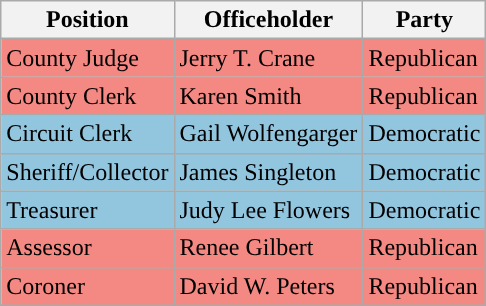<table class="wikitable">
<tr>
<th>Position</th>
<th>Officeholder</th>
<th>Party</th>
</tr>
<tr style="background-color:#F48882;">
<td>County Judge</td>
<td>Jerry T. Crane</td>
<td>Republican</td>
</tr>
<tr style="background-color:#F48882;">
<td>County Clerk</td>
<td>Karen Smith</td>
<td>Republican</td>
</tr>
<tr style="background-color:#92C5DE;">
<td>Circuit Clerk</td>
<td>Gail Wolfengarger</td>
<td>Democratic</td>
</tr>
<tr style="background-color:#92C5DE;">
<td>Sheriff/Collector</td>
<td>James Singleton</td>
<td>Democratic</td>
</tr>
<tr style="background-color:#92C5DE;">
<td>Treasurer</td>
<td>Judy Lee Flowers</td>
<td>Democratic</td>
</tr>
<tr style="background-color:#F48882;">
<td>Assessor</td>
<td>Renee Gilbert</td>
<td>Republican</td>
</tr>
<tr style="background-color:#F48882;">
<td>Coroner</td>
<td>David W. Peters</td>
<td>Republican</td>
</tr>
</table>
